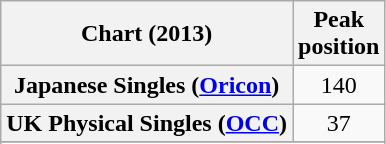<table class="wikitable sortable plainrowheaders">
<tr>
<th>Chart (2013)</th>
<th>Peak<br>position</th>
</tr>
<tr>
<th scope="row">Japanese Singles (<a href='#'>Oricon</a>)</th>
<td style="text-align:center;">140</td>
</tr>
<tr>
<th scope="row">UK Physical Singles (<a href='#'>OCC</a>)</th>
<td style="text-align:center;">37</td>
</tr>
<tr>
</tr>
<tr>
</tr>
<tr>
</tr>
</table>
